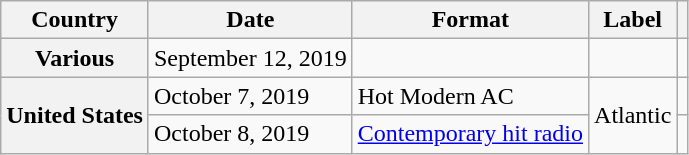<table class="wikitable plainrowheaders" border="1">
<tr>
<th scope="col">Country</th>
<th scope="col">Date</th>
<th scope="col">Format</th>
<th scope="col">Label</th>
<th scope="col"></th>
</tr>
<tr>
<th scope="row">Various</th>
<td>September 12, 2019</td>
<td></td>
<td></td>
<td align="center"></td>
</tr>
<tr>
<th scope="row" rowspan="2">United States</th>
<td>October 7, 2019</td>
<td>Hot Modern AC</td>
<td rowspan="2">Atlantic</td>
<td align="center"></td>
</tr>
<tr>
<td>October 8, 2019</td>
<td><a href='#'>Contemporary hit radio</a></td>
<td align="center"></td>
</tr>
</table>
